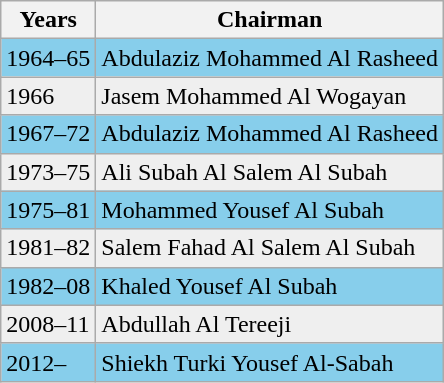<table class="wikitable" border="5">
<tr>
<th>Years</th>
<th>Chairman</th>
</tr>
<tr ! style="background:skyblue;">
<td>1964–65</td>
<td> Abdulaziz Mohammed Al Rasheed</td>
</tr>
<tr bgcolor="#EFEFEF">
<td>1966</td>
<td> Jasem Mohammed Al Wogayan</td>
</tr>
<tr ! style="background:skyblue;">
<td>1967–72</td>
<td> Abdulaziz Mohammed Al Rasheed</td>
</tr>
<tr bgcolor="#EFEFEF">
<td>1973–75</td>
<td> Ali Subah Al Salem Al Subah</td>
</tr>
<tr ! style="background:skyblue;">
<td>1975–81</td>
<td> Mohammed Yousef Al Subah</td>
</tr>
<tr bgcolor="#EFEFEF">
<td>1981–82</td>
<td> Salem Fahad Al Salem Al Subah</td>
</tr>
<tr ! style="background:skyblue;">
<td>1982–08</td>
<td> Khaled Yousef Al Subah</td>
</tr>
<tr bgcolor="#EFEFEF">
<td>2008–11</td>
<td> Abdullah Al Tereeji</td>
</tr>
<tr ! style="background:skyblue;">
<td>2012–</td>
<td> Shiekh Turki Yousef Al-Sabah</td>
</tr>
</table>
